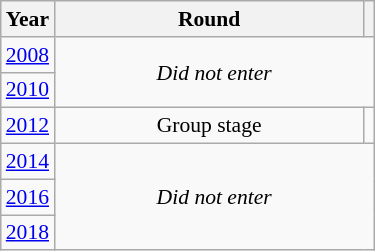<table class="wikitable" style="text-align: center; font-size:90%">
<tr>
<th>Year</th>
<th style="width:200px">Round</th>
<th></th>
</tr>
<tr>
<td><a href='#'>2008</a></td>
<td colspan="2" rowspan="2"><em>Did not enter</em></td>
</tr>
<tr>
<td><a href='#'>2010</a></td>
</tr>
<tr>
<td><a href='#'>2012</a></td>
<td>Group stage</td>
<td></td>
</tr>
<tr>
<td><a href='#'>2014</a></td>
<td colspan="2" rowspan="3"><em>Did not enter</em></td>
</tr>
<tr>
<td><a href='#'>2016</a></td>
</tr>
<tr>
<td><a href='#'>2018</a></td>
</tr>
</table>
